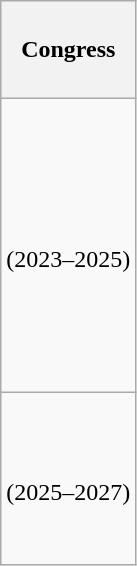<table class="wikitable" style="float:left; margin:0; margin-right:-0.5px; margin-top:14px; text-align:center;">
<tr style="white-space:nowrap; height:4.08em;">
<th>Congress</th>
</tr>
<tr style="white-space:nowrap; height:12.22em">
<td><strong></strong><br>(2023–2025)</td>
</tr>
<tr style="white-space:nowrap; height:7.21em">
<td><strong></strong><br>(2025–2027)</td>
</tr>
</table>
